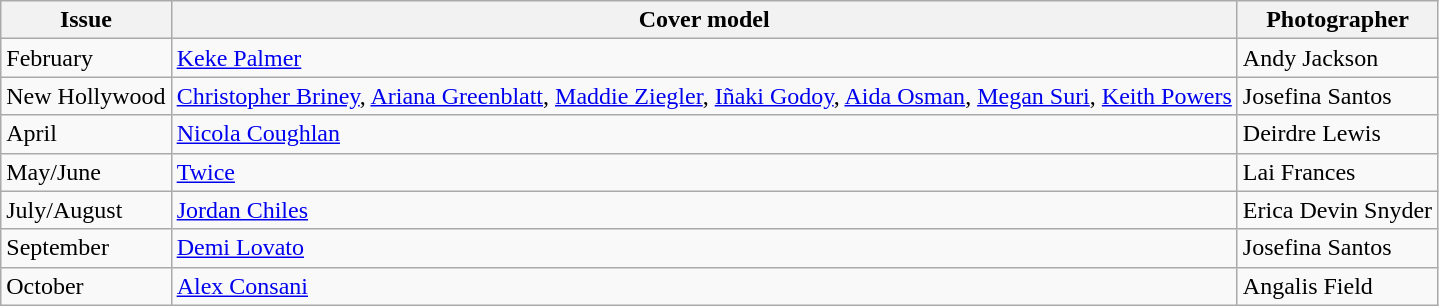<table class="wikitable">
<tr>
<th>Issue</th>
<th>Cover model</th>
<th>Photographer</th>
</tr>
<tr>
<td>February</td>
<td><a href='#'>Keke Palmer</a></td>
<td>Andy Jackson</td>
</tr>
<tr>
<td>New Hollywood</td>
<td><a href='#'>Christopher Briney</a>, <a href='#'>Ariana Greenblatt</a>, <a href='#'>Maddie Ziegler</a>, <a href='#'>Iñaki Godoy</a>, <a href='#'>Aida Osman</a>, <a href='#'>Megan Suri</a>, <a href='#'>Keith Powers</a></td>
<td>Josefina Santos</td>
</tr>
<tr>
<td>April</td>
<td><a href='#'>Nicola Coughlan</a></td>
<td>Deirdre Lewis</td>
</tr>
<tr>
<td>May/June</td>
<td><a href='#'>Twice</a></td>
<td>Lai Frances</td>
</tr>
<tr>
<td>July/August</td>
<td><a href='#'>Jordan Chiles</a></td>
<td>Erica Devin Snyder</td>
</tr>
<tr>
<td>September</td>
<td><a href='#'>Demi Lovato</a></td>
<td>Josefina Santos</td>
</tr>
<tr>
<td>October</td>
<td><a href='#'>Alex Consani</a></td>
<td>Angalis Field</td>
</tr>
</table>
